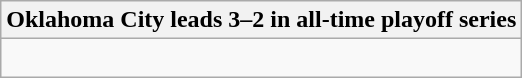<table class="wikitable collapsible collapsed">
<tr>
<th>Oklahoma City leads 3–2 in all-time playoff series</th>
</tr>
<tr>
<td><br>



</td>
</tr>
</table>
